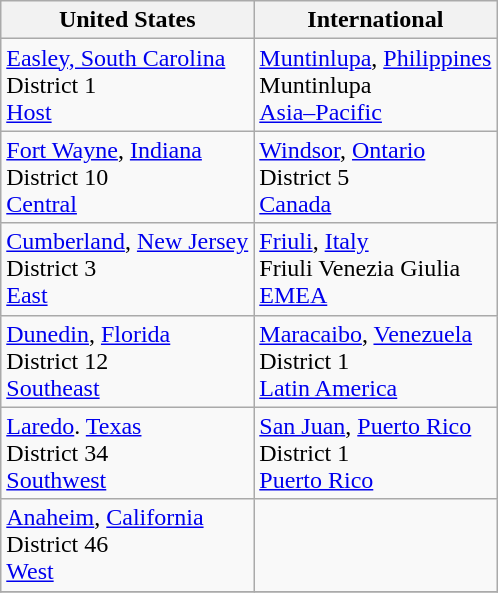<table class="wikitable">
<tr>
<th>United States</th>
<th>International</th>
</tr>
<tr>
<td> <a href='#'>Easley, South Carolina</a><br>District 1<br><a href='#'>Host</a></td>
<td> <a href='#'>Muntinlupa</a>, <a href='#'>Philippines</a><br> Muntinlupa <br><a href='#'>Asia–Pacific</a></td>
</tr>
<tr>
<td> <a href='#'>Fort Wayne</a>, <a href='#'>Indiana</a><br>District 10<br><a href='#'>Central</a></td>
<td> <a href='#'>Windsor</a>, <a href='#'>Ontario</a><br>District 5<br><a href='#'>Canada</a></td>
</tr>
<tr>
<td> <a href='#'>Cumberland</a>, <a href='#'>New Jersey</a><br>District 3<br><a href='#'>East</a></td>
<td> <a href='#'>Friuli</a>, <a href='#'>Italy</a><br>Friuli Venezia Giulia<br><a href='#'>EMEA</a></td>
</tr>
<tr>
<td> <a href='#'>Dunedin</a>, <a href='#'>Florida</a><br>District 12<br><a href='#'>Southeast</a></td>
<td> <a href='#'>Maracaibo</a>,  <a href='#'>Venezuela</a><br>District 1<br><a href='#'>Latin America</a></td>
</tr>
<tr>
<td> <a href='#'>Laredo</a>. <a href='#'>Texas</a><br>District 34<br><a href='#'>Southwest</a></td>
<td> <a href='#'>San Juan</a>,  <a href='#'>Puerto Rico</a><br>District 1<br><a href='#'>Puerto Rico</a></td>
</tr>
<tr>
<td> <a href='#'>Anaheim</a>,  <a href='#'>California</a><br>District 46<br><a href='#'>West</a></td>
<td></td>
</tr>
<tr>
</tr>
</table>
